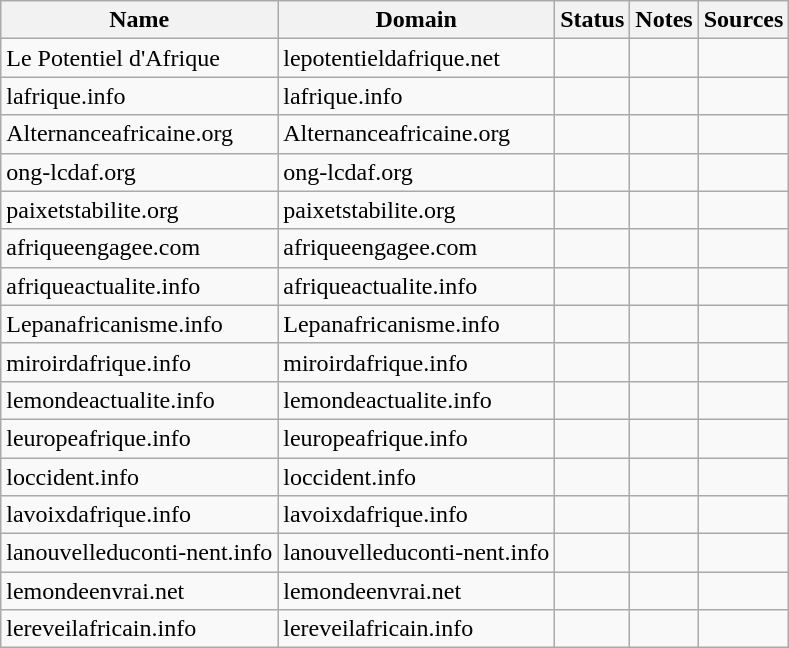<table class="wikitable sortable mw-collapsible">
<tr>
<th>Name</th>
<th>Domain</th>
<th>Status</th>
<th class="sortable">Notes</th>
<th class="unsortable">Sources</th>
</tr>
<tr>
<td>Le Potentiel d'Afrique</td>
<td>lepotentieldafrique.net</td>
<td></td>
<td></td>
<td></td>
</tr>
<tr>
<td>lafrique.info</td>
<td>lafrique.info</td>
<td></td>
<td></td>
<td></td>
</tr>
<tr>
<td>Alternanceafricaine.org</td>
<td>Alternanceafricaine.org</td>
<td></td>
<td></td>
<td></td>
</tr>
<tr>
<td>ong-lcdaf.org</td>
<td>ong-lcdaf.org</td>
<td></td>
<td></td>
<td></td>
</tr>
<tr>
<td>paixetstabilite.org</td>
<td>paixetstabilite.org</td>
<td></td>
<td></td>
<td></td>
</tr>
<tr>
<td>afriqueengagee.com</td>
<td>afriqueengagee.com</td>
<td></td>
<td></td>
<td></td>
</tr>
<tr>
<td>afriqueactualite.info</td>
<td>afriqueactualite.info</td>
<td></td>
<td></td>
<td></td>
</tr>
<tr>
<td>Lepanafricanisme.info</td>
<td>Lepanafricanisme.info</td>
<td></td>
<td></td>
<td></td>
</tr>
<tr>
<td>miroirdafrique.info</td>
<td>miroirdafrique.info</td>
<td></td>
<td></td>
<td></td>
</tr>
<tr>
<td>lemondeactualite.info</td>
<td>lemondeactualite.info</td>
<td></td>
<td></td>
<td></td>
</tr>
<tr>
<td>leuropeafrique.info</td>
<td>leuropeafrique.info</td>
<td></td>
<td></td>
<td></td>
</tr>
<tr>
<td>loccident.info</td>
<td>loccident.info</td>
<td></td>
<td></td>
<td></td>
</tr>
<tr>
<td>lavoixdafrique.info</td>
<td>lavoixdafrique.info</td>
<td></td>
<td></td>
<td></td>
</tr>
<tr>
<td>lanouvelleduconti-nent.info</td>
<td>lanouvelleduconti-nent.info</td>
<td></td>
<td></td>
<td></td>
</tr>
<tr>
<td>lemondeenvrai.net</td>
<td>lemondeenvrai.net</td>
<td></td>
<td></td>
<td></td>
</tr>
<tr>
<td>lereveilafricain.info</td>
<td>lereveilafricain.info</td>
<td></td>
<td></td>
<td></td>
</tr>
</table>
